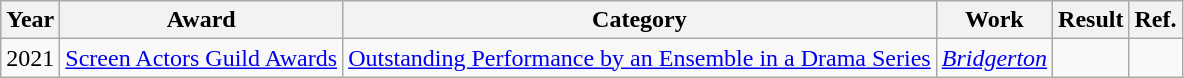<table class="wikitable">
<tr>
<th>Year</th>
<th>Award</th>
<th>Category</th>
<th>Work</th>
<th>Result</th>
<th>Ref.</th>
</tr>
<tr>
<td>2021</td>
<td><a href='#'>Screen Actors Guild Awards</a></td>
<td><a href='#'>Outstanding Performance by an Ensemble in a Drama Series</a></td>
<td><em><a href='#'>Bridgerton</a></em></td>
<td></td>
<td></td>
</tr>
</table>
